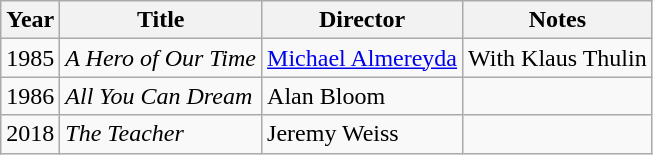<table class="wikitable">
<tr>
<th>Year</th>
<th>Title</th>
<th>Director</th>
<th>Notes</th>
</tr>
<tr>
<td>1985</td>
<td><em>A Hero of Our Time</em></td>
<td><a href='#'>Michael Almereyda</a></td>
<td>With Klaus Thulin</td>
</tr>
<tr>
<td>1986</td>
<td><em>All You Can Dream</em></td>
<td>Alan Bloom</td>
<td></td>
</tr>
<tr>
<td>2018</td>
<td><em>The Teacher</em></td>
<td>Jeremy Weiss</td>
<td></td>
</tr>
</table>
